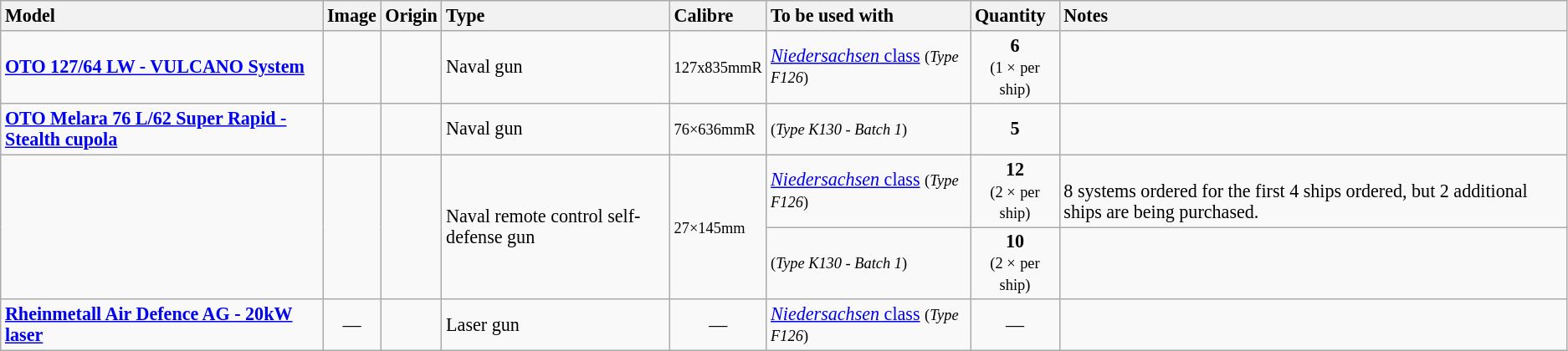<table class="wikitable" style="font-size: 92%;">
<tr>
<th style="text-align: left">Model</th>
<th style="text-align: left">Image</th>
<th style="text-align: left">Origin</th>
<th style="text-align: left">Type</th>
<th style="text-align: left">Calibre</th>
<th style="text-align: left">To be used with</th>
<th style="text-align: left">Quantity</th>
<th style="text-align: left">Notes</th>
</tr>
<tr>
<td><strong><a href='#'>OTO 127/64 LW - VULCANO System</a></strong></td>
<td style="text-align: center"></td>
<td></td>
<td>Naval gun</td>
<td><small>127x835mmR</small></td>
<td><a href='#'><em>Niedersachsen</em> class</a> <small>(<em>Type F126</em>)</small></td>
<td style="text-align: center"><strong>6</strong><br><small>(</small><small>1 ×</small> <small>per ship)</small></td>
<td></td>
</tr>
<tr>
<td><strong><a href='#'>OTO Melara 76 L/62  Super Rapid - Stealth cupola</a></strong></td>
<td style="text-align: center"></td>
<td></td>
<td>Naval gun</td>
<td><small>76×636mmR</small></td>
<td> <small>(<em>Type K130 - Batch 1</em>)</small></td>
<td style="text-align: center"><strong>5</strong></td>
<td></td>
</tr>
<tr>
<td rowspan="2"><strong></strong></td>
<td rowspan="2" style="text-align: center"></td>
<td rowspan="2"></td>
<td rowspan="2">Naval remote control self-defense gun</td>
<td rowspan="2"><small>27×145mm</small></td>
<td><a href='#'><em>Niedersachsen</em> class</a> <small>(<em>Type F126</em>)</small></td>
<td style="text-align: center"><strong>12</strong><br><small>(</small><small>2 ×</small> <small>per ship)</small></td>
<td><br>8 systems ordered for the first 4 ships ordered, but 2 additional ships are being purchased.</td>
</tr>
<tr>
<td> <small>(<em>Type K130 - Batch 1</em>)</small></td>
<td style="text-align: center"><strong>10</strong><br><small>(</small><small>2 ×</small> <small>per ship)</small></td>
<td></td>
</tr>
<tr>
<td><strong><a href='#'>Rheinmetall Air Defence AG - 20kW laser</a></strong></td>
<td style="text-align: center">—</td>
<td><br></td>
<td>Laser gun</td>
<td style="text-align: center">—</td>
<td><a href='#'><em>Niedersachsen</em> class</a> <small>(<em>Type F126</em>)</small></td>
<td style="text-align: center">—</td>
<td></td>
</tr>
</table>
